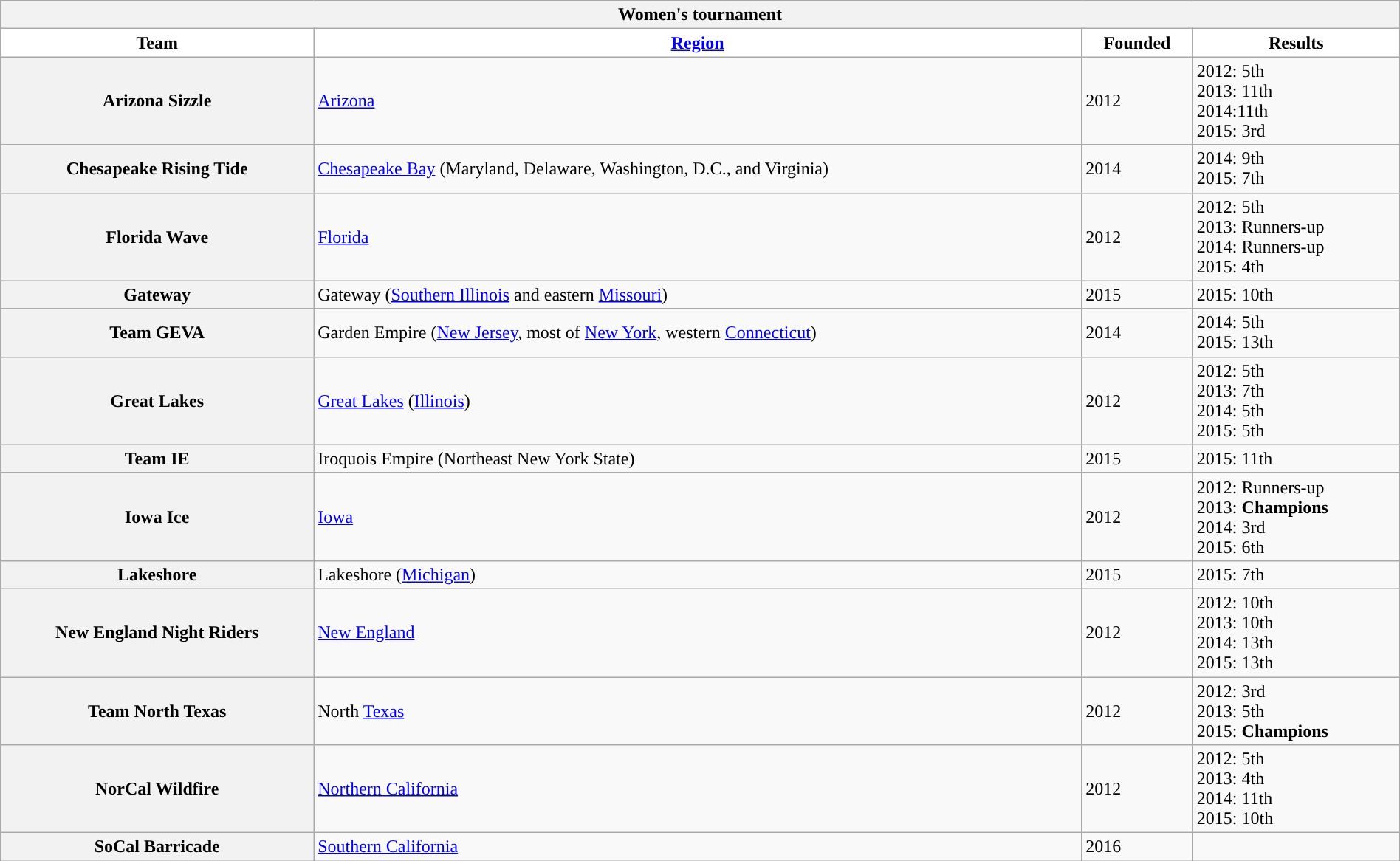<table class="wikitable" style="width:100%">
<tr>
<th colspan=4><strong>Women's tournament</strong></th>
</tr>
<tr>
<th style="background:white;">Team</th>
<th style="background:white;"><a href='#'>Region</a></th>
<th style="background:white;">Founded</th>
<th style="background:white;">Results</th>
</tr>
<tr>
<th>Arizona Sizzle</th>
<td><a href='#'>Arizona</a></td>
<td>2012</td>
<td>2012: 5th<br>2013: 11th<br>2014:11th<br>2015: 3rd</td>
</tr>
<tr>
<th>Chesapeake Rising Tide</th>
<td><a href='#'>Chesapeake Bay</a> (Maryland, Delaware, Washington, D.C., and Virginia)</td>
<td>2014</td>
<td>2014: 9th<br>2015: 7th</td>
</tr>
<tr>
<th>Florida Wave</th>
<td><a href='#'>Florida</a></td>
<td>2012</td>
<td>2012: 5th<br>2013: Runners-up<br>2014: Runners-up<br>2015: 4th</td>
</tr>
<tr>
<th>Gateway</th>
<td>Gateway (<a href='#'>Southern Illinois</a> and eastern <a href='#'>Missouri</a>)</td>
<td>2015</td>
<td>2015: 10th</td>
</tr>
<tr>
<th>Team GEVA</th>
<td>Garden Empire (<a href='#'>New Jersey</a>, most of <a href='#'>New York</a>, western <a href='#'>Connecticut</a>)</td>
<td>2014</td>
<td>2014: 5th<br>2015: 13th</td>
</tr>
<tr>
<th>Great Lakes</th>
<td><a href='#'>Great Lakes</a> (<a href='#'>Illinois</a>)</td>
<td>2012</td>
<td>2012: 5th<br>2013: 7th<br>2014: 5th<br>2015: 5th</td>
</tr>
<tr>
<th>Team IE</th>
<td>Iroquois Empire (Northeast New York State)</td>
<td>2015</td>
<td>2015: 11th</td>
</tr>
<tr>
<th>Iowa Ice</th>
<td><a href='#'>Iowa</a></td>
<td>2012</td>
<td>2012: Runners-up<br>2013: <strong>Champions</strong><br>2014: 3rd<br>2015: 6th</td>
</tr>
<tr>
<th>Lakeshore</th>
<td>Lakeshore (<a href='#'>Michigan</a>)</td>
<td>2015</td>
<td>2015: 7th</td>
</tr>
<tr>
<th>New England Night Riders</th>
<td><a href='#'>New England</a></td>
<td>2012</td>
<td>2012: 10th<br>2013: 10th<br>2014: 13th<br>2015: 13th</td>
</tr>
<tr>
<th>Team North Texas</th>
<td>North <a href='#'>Texas</a></td>
<td>2012</td>
<td>2012: 3rd<br>2013: 5th<br>2015: <strong>Champions</strong></td>
</tr>
<tr>
<th>NorCal Wildfire</th>
<td><a href='#'>Northern California</a></td>
<td>2012</td>
<td>2012: 5th<br>2013: 4th<br>2014: 11th<br>2015: 10th</td>
</tr>
<tr>
<th>SoCal Barricade</th>
<td><a href='#'>Southern California</a></td>
<td>2016</td>
<td></td>
</tr>
</table>
